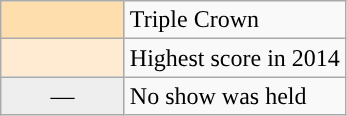<table class="wikitable">
<tr>
<td width="75px" style="font-weight: bold; background: navajowhite;" align="center"></td>
<td>Triple Crown</td>
</tr>
<tr>
<td width="75px" style='background: #ffebd2;" align="center"'></td>
<td>Highest score in 2014</td>
</tr>
<tr>
<td width="75px" style="background:#eee;" align="center">—</td>
<td>No show was held</td>
</tr>
</table>
